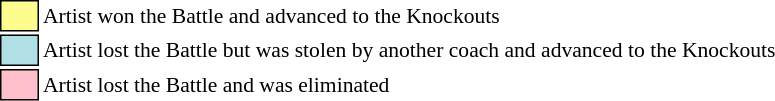<table class="toccolours" style="font-size: 90%; white-space: nowrap;">
<tr>
<td style="background:#fdfc8f; border:1px solid black;">      </td>
<td>Artist won the Battle and advanced to the Knockouts</td>
</tr>
<tr>
<td style="background:#b0e0e6; border:1px solid black;">      </td>
<td>Artist lost the Battle but was stolen by another coach and advanced to the Knockouts</td>
</tr>
<tr>
<td style="background:pink; border:1px solid black;">      </td>
<td>Artist lost the Battle and was eliminated</td>
</tr>
</table>
